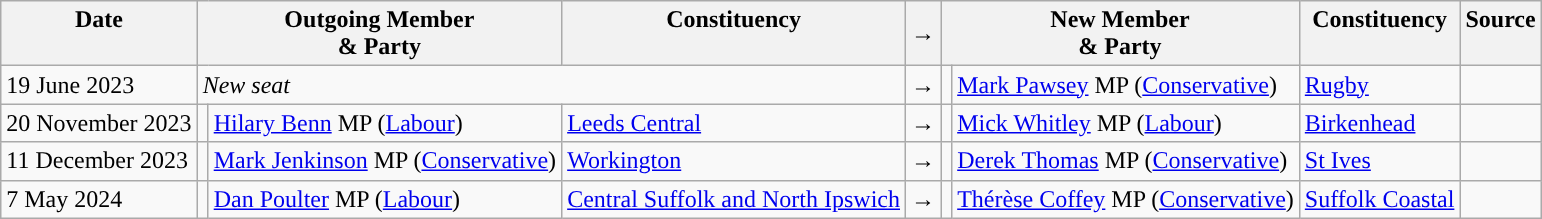<table class="wikitable">
<tr>
<th valign="top">Date</th>
<th colspan="2" valign="top">Outgoing Member<br>& Party</th>
<th valign="top">Constituency</th>
<th>→</th>
<th colspan="2" valign="top">New Member<br>& Party</th>
<th valign="top">Constituency</th>
<th valign="top">Source</th>
</tr>
<tr>
<td>19 June 2023</td>
<td colspan=3><em>New seat</em></td>
<td>→</td>
<td style="color:inherit;background:"></td>
<td><a href='#'>Mark Pawsey</a> MP (<a href='#'>Conservative</a>)</td>
<td><a href='#'>Rugby</a></td>
<td></td>
</tr>
<tr>
<td>20 November 2023</td>
<td style="color:inherit;background:"></td>
<td><a href='#'>Hilary Benn</a> MP (<a href='#'>Labour</a>)</td>
<td><a href='#'>Leeds Central</a></td>
<td>→</td>
<td style="color:inherit;background:"></td>
<td><a href='#'>Mick Whitley</a> MP (<a href='#'>Labour</a>)</td>
<td><a href='#'>Birkenhead</a></td>
<td></td>
</tr>
<tr>
<td>11 December 2023</td>
<td style="color:inherit;background:"></td>
<td><a href='#'>Mark Jenkinson</a> MP (<a href='#'>Conservative</a>)</td>
<td><a href='#'>Workington</a></td>
<td>→</td>
<td style="color:inherit;background:"></td>
<td><a href='#'>Derek Thomas</a> MP (<a href='#'>Conservative</a>)</td>
<td><a href='#'>St Ives</a></td>
<td></td>
</tr>
<tr>
<td>7 May 2024</td>
<td style="color:inherit;background:"></td>
<td><a href='#'>Dan Poulter</a> MP (<a href='#'>Labour</a>)</td>
<td><a href='#'>Central Suffolk and North Ipswich</a></td>
<td>→</td>
<td style="color:inherit;background:"></td>
<td><a href='#'>Thérèse Coffey</a> MP (<a href='#'>Conservative</a>)</td>
<td><a href='#'>Suffolk Coastal</a></td>
<td></td>
</tr>
</table>
